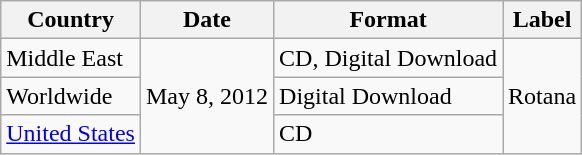<table class="wikitable">
<tr>
<th>Country</th>
<th>Date</th>
<th>Format</th>
<th>Label</th>
</tr>
<tr>
<td>Middle East </td>
<td rowspan="3">May 8, 2012</td>
<td>CD, Digital Download</td>
<td rowspan="5">Rotana</td>
</tr>
<tr>
<td>Worldwide</td>
<td>Digital Download</td>
</tr>
<tr>
<td><a href='#'>United States</a></td>
<td>CD</td>
</tr>
</table>
